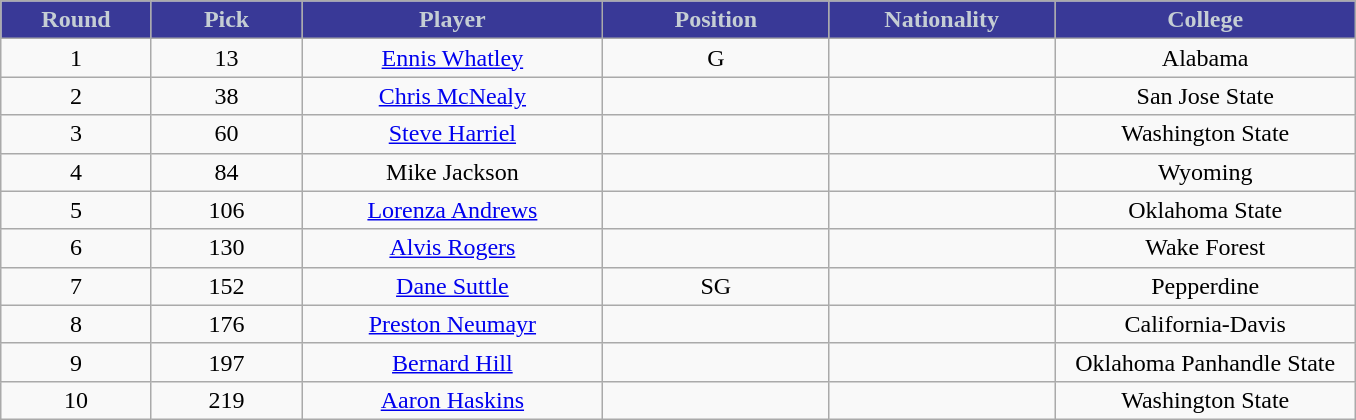<table class="wikitable sortable sortable">
<tr>
<th style="background:#393997; color:#c5ced4" width="10%">Round</th>
<th style="background:#393997; color:#c5ced4" width="10%">Pick</th>
<th style="background:#393997; color:#c5ced4" width="20%">Player</th>
<th style="background:#393997; color:#c5ced4" width="15%">Position</th>
<th style="background:#393997; color:#c5ced4" width="15%">Nationality</th>
<th style="background:#393997; color:#c5ced4" width="20%">College</th>
</tr>
<tr style="text-align: center">
<td>1</td>
<td>13</td>
<td><a href='#'>Ennis Whatley</a></td>
<td>G</td>
<td></td>
<td>Alabama</td>
</tr>
<tr style="text-align: center">
<td>2</td>
<td>38</td>
<td><a href='#'>Chris McNealy</a></td>
<td></td>
<td></td>
<td>San Jose State</td>
</tr>
<tr style="text-align: center">
<td>3</td>
<td>60</td>
<td><a href='#'>Steve Harriel</a></td>
<td></td>
<td></td>
<td>Washington State</td>
</tr>
<tr style="text-align: center">
<td>4</td>
<td>84</td>
<td>Mike Jackson</td>
<td></td>
<td></td>
<td>Wyoming</td>
</tr>
<tr style="text-align: center">
<td>5</td>
<td>106</td>
<td><a href='#'>Lorenza Andrews</a></td>
<td></td>
<td></td>
<td>Oklahoma State</td>
</tr>
<tr style="text-align: center">
<td>6</td>
<td>130</td>
<td><a href='#'>Alvis Rogers</a></td>
<td></td>
<td></td>
<td>Wake Forest</td>
</tr>
<tr style="text-align: center">
<td>7</td>
<td>152</td>
<td><a href='#'>Dane Suttle</a></td>
<td>SG</td>
<td></td>
<td>Pepperdine</td>
</tr>
<tr style="text-align: center">
<td>8</td>
<td>176</td>
<td><a href='#'>Preston Neumayr</a></td>
<td></td>
<td></td>
<td>California-Davis</td>
</tr>
<tr style="text-align: center">
<td>9</td>
<td>197</td>
<td><a href='#'>Bernard Hill</a></td>
<td></td>
<td></td>
<td>Oklahoma Panhandle State</td>
</tr>
<tr style="text-align: center">
<td>10</td>
<td>219</td>
<td><a href='#'>Aaron Haskins</a></td>
<td></td>
<td></td>
<td>Washington State</td>
</tr>
</table>
